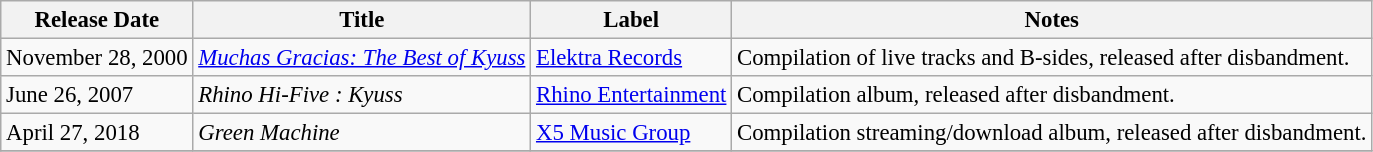<table class="wikitable" style="font-size: 95%;">
<tr>
<th>Release Date</th>
<th>Title</th>
<th>Label</th>
<th>Notes</th>
</tr>
<tr>
<td>November 28, 2000</td>
<td><em><a href='#'>Muchas Gracias: The Best of Kyuss</a></em></td>
<td><a href='#'>Elektra Records</a></td>
<td>Compilation of live tracks and B-sides, released after disbandment.</td>
</tr>
<tr>
<td>June 26, 2007</td>
<td><em>Rhino Hi-Five : Kyuss</em></td>
<td><a href='#'>Rhino Entertainment</a></td>
<td>Compilation album, released after disbandment.</td>
</tr>
<tr>
<td>April 27, 2018</td>
<td><em>Green Machine</em></td>
<td><a href='#'>X5 Music Group</a></td>
<td>Compilation streaming/download album, released after disbandment.</td>
</tr>
<tr>
</tr>
</table>
